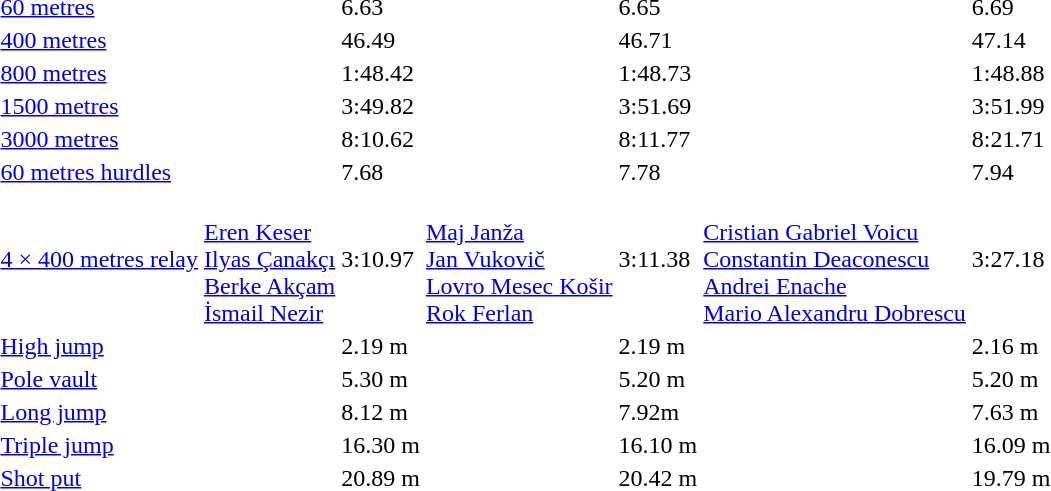<table>
<tr>
<td><a href='#'>60 metres</a></td>
<td></td>
<td>6.63</td>
<td></td>
<td>6.65</td>
<td></td>
<td>6.69</td>
</tr>
<tr>
<td><a href='#'>400 metres</a></td>
<td></td>
<td>46.49</td>
<td></td>
<td>46.71</td>
<td></td>
<td>47.14</td>
</tr>
<tr>
<td><a href='#'>800 metres</a></td>
<td></td>
<td>1:48.42</td>
<td></td>
<td>1:48.73</td>
<td></td>
<td>1:48.88</td>
</tr>
<tr>
<td><a href='#'>1500 metres</a></td>
<td></td>
<td>3:49.82</td>
<td></td>
<td>3:51.69</td>
<td></td>
<td>3:51.99</td>
</tr>
<tr>
<td><a href='#'>3000 metres</a></td>
<td></td>
<td>8:10.62</td>
<td></td>
<td>8:11.77</td>
<td></td>
<td>8:21.71</td>
</tr>
<tr>
<td><a href='#'>60 metres hurdles</a></td>
<td></td>
<td>7.68</td>
<td></td>
<td>7.78</td>
<td></td>
<td>7.94</td>
</tr>
<tr>
<td><a href='#'>4 × 400 metres relay</a></td>
<td><br><a href='#'>Eren Keser</a><br><a href='#'>Ilyas Çanakçı</a><br><a href='#'>Berke Akçam</a><br><a href='#'>İsmail Nezir</a></td>
<td>3:10.97</td>
<td><br><a href='#'>Maj Janža</a><br><a href='#'>Jan Vukovič</a><br><a href='#'>Lovro Mesec Košir</a><br><a href='#'>Rok Ferlan</a></td>
<td>3:11.38</td>
<td><br><a href='#'>Cristian Gabriel Voicu</a><br><a href='#'>Constantin Deaconescu</a><br><a href='#'>Andrei Enache</a><br><a href='#'>Mario Alexandru Dobrescu</a></td>
<td>3:27.18</td>
</tr>
<tr>
<td><a href='#'>High jump</a></td>
<td></td>
<td>2.19 m</td>
<td></td>
<td>2.19 m</td>
<td></td>
<td>2.16 m</td>
</tr>
<tr>
<td><a href='#'>Pole vault</a></td>
<td></td>
<td>5.30 m</td>
<td></td>
<td>5.20 m</td>
<td></td>
<td>5.20 m</td>
</tr>
<tr>
<td><a href='#'>Long jump</a></td>
<td></td>
<td>8.12 m </td>
<td></td>
<td>7.92m</td>
<td></td>
<td>7.63 m</td>
</tr>
<tr>
<td><a href='#'>Triple jump</a></td>
<td></td>
<td>16.30 m</td>
<td></td>
<td>16.10 m</td>
<td></td>
<td>16.09 m</td>
</tr>
<tr>
<td><a href='#'>Shot put</a></td>
<td></td>
<td>20.89 m </td>
<td></td>
<td>20.42 m</td>
<td></td>
<td>19.79 m</td>
</tr>
</table>
